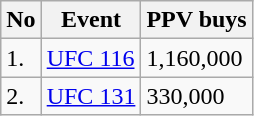<table class="wikitable sortable">
<tr>
<th>No</th>
<th>Event</th>
<th>PPV buys</th>
</tr>
<tr>
<td>1.</td>
<td><a href='#'>UFC 116</a></td>
<td>1,160,000</td>
</tr>
<tr>
<td>2.</td>
<td><a href='#'>UFC 131</a></td>
<td>330,000</td>
</tr>
</table>
